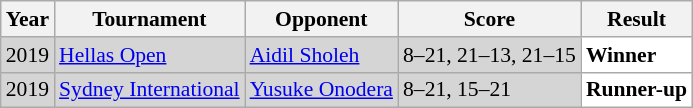<table class="sortable wikitable" style="font-size: 90%;">
<tr>
<th>Year</th>
<th>Tournament</th>
<th>Opponent</th>
<th>Score</th>
<th>Result</th>
</tr>
<tr style="background:#D5D5D5">
<td align="center">2019</td>
<td align="left"><a href='#'>Hellas Open</a></td>
<td align="left"> <a href='#'>Aidil Sholeh</a></td>
<td align="left">8–21, 21–13, 21–15</td>
<td style="text-align:left; background:white"> <strong>Winner</strong></td>
</tr>
<tr style="background:#D5D5D5">
<td align="center">2019</td>
<td align="left"><a href='#'>Sydney International</a></td>
<td align="left"> <a href='#'>Yusuke Onodera</a></td>
<td align="left">8–21, 15–21</td>
<td style="text-align:left; background:white"> <strong>Runner-up</strong></td>
</tr>
</table>
